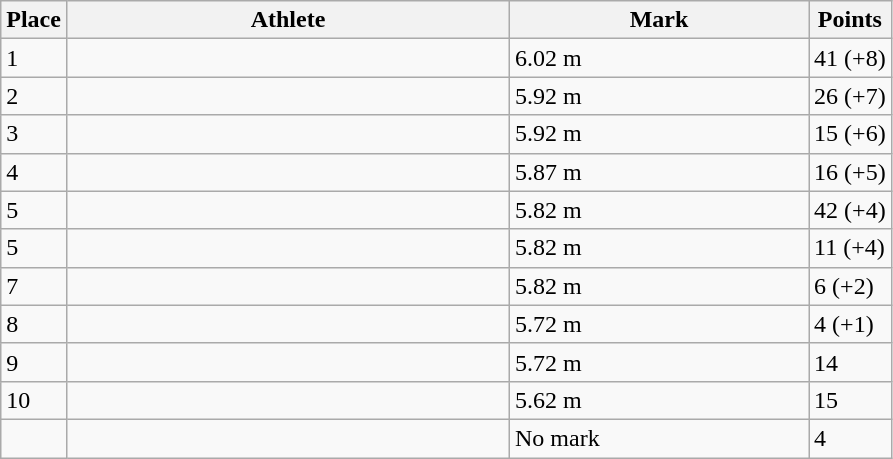<table class="wikitable sortable">
<tr>
<th>Place</th>
<th style="width:18em">Athlete</th>
<th style="width:12em">Mark</th>
<th>Points</th>
</tr>
<tr>
<td>1</td>
<td></td>
<td>6.02 m    </td>
<td>41 (+8)</td>
</tr>
<tr>
<td>2</td>
<td></td>
<td>5.92 m</td>
<td>26 (+7)</td>
</tr>
<tr>
<td>3</td>
<td></td>
<td>5.92 m</td>
<td>15 (+6)</td>
</tr>
<tr>
<td>4</td>
<td></td>
<td>5.87 m</td>
<td>16 (+5)</td>
</tr>
<tr>
<td>5</td>
<td></td>
<td>5.82 m</td>
<td>42 (+4)</td>
</tr>
<tr>
<td>5</td>
<td></td>
<td>5.82 m</td>
<td>11 (+4)</td>
</tr>
<tr>
<td>7</td>
<td></td>
<td>5.82 m </td>
<td>6 (+2)</td>
</tr>
<tr>
<td>8</td>
<td></td>
<td>5.72 m </td>
<td>4 (+1)</td>
</tr>
<tr>
<td>9</td>
<td></td>
<td>5.72 m</td>
<td>14</td>
</tr>
<tr>
<td>10</td>
<td></td>
<td>5.62 m</td>
<td>15</td>
</tr>
<tr>
<td data-sort-value=11></td>
<td></td>
<td data-sort-value=0>No mark</td>
<td>4</td>
</tr>
</table>
